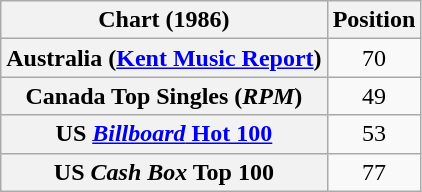<table class="wikitable sortable plainrowheaders" style="text-align:center">
<tr>
<th scope="col">Chart (1986)</th>
<th scope="col">Position</th>
</tr>
<tr>
<th scope="row">Australia (<a href='#'>Kent Music Report</a>)</th>
<td>70</td>
</tr>
<tr>
<th scope="row">Canada Top Singles (<em>RPM</em>)</th>
<td>49</td>
</tr>
<tr>
<th scope="row">US <a href='#'><em>Billboard</em> Hot 100</a></th>
<td>53</td>
</tr>
<tr>
<th scope="row">US <em>Cash Box</em> Top 100</th>
<td>77</td>
</tr>
</table>
